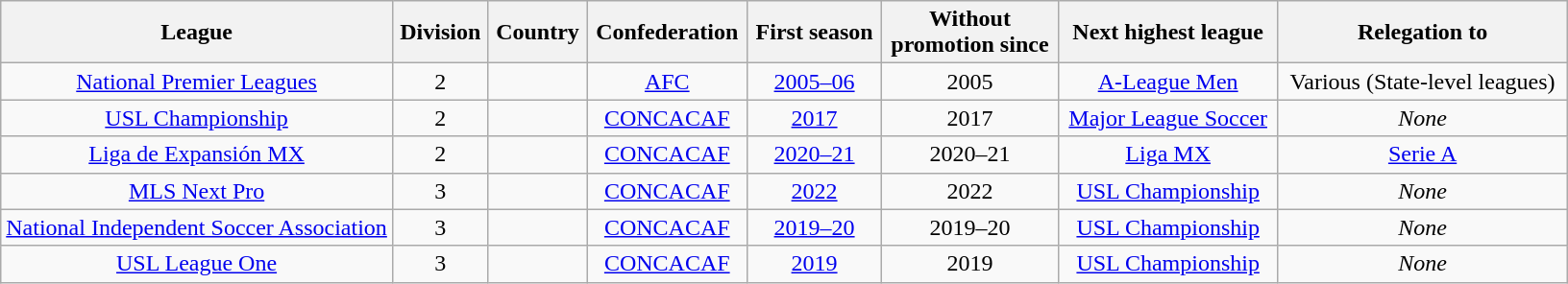<table class="wikitable collapsible" style="text-align: center;">
<tr>
<th width=25%>League</th>
<th>Division</th>
<th>Country</th>
<th>Confederation</th>
<th>First season</th>
<th>Without <br>promotion since</th>
<th>Next highest league</th>
<th>Relegation to</th>
</tr>
<tr>
<td><a href='#'>National Premier Leagues</a></td>
<td>2</td>
<td></td>
<td><a href='#'>AFC</a></td>
<td><a href='#'>2005–06</a></td>
<td>2005</td>
<td><a href='#'>A-League Men</a></td>
<td>Various (State-level leagues)</td>
</tr>
<tr>
<td><a href='#'>USL Championship</a></td>
<td>2</td>
<td></td>
<td><a href='#'>CONCACAF</a></td>
<td><a href='#'>2017</a></td>
<td>2017</td>
<td><a href='#'>Major League Soccer</a></td>
<td><em>None</em></td>
</tr>
<tr>
<td><a href='#'>Liga de Expansión MX</a></td>
<td>2</td>
<td></td>
<td><a href='#'>CONCACAF</a></td>
<td><a href='#'>2020–21</a></td>
<td>2020–21</td>
<td><a href='#'>Liga MX</a></td>
<td><a href='#'>Serie A</a></td>
</tr>
<tr>
<td><a href='#'>MLS Next Pro</a></td>
<td>3</td>
<td><br></td>
<td><a href='#'>CONCACAF</a></td>
<td><a href='#'>2022</a></td>
<td>2022</td>
<td><a href='#'>USL Championship</a></td>
<td><em>None</em></td>
</tr>
<tr>
<td><a href='#'>National Independent Soccer Association</a></td>
<td>3</td>
<td></td>
<td><a href='#'>CONCACAF</a></td>
<td><a href='#'>2019–20</a></td>
<td>2019–20</td>
<td><a href='#'>USL Championship</a></td>
<td><em>None</em></td>
</tr>
<tr>
<td><a href='#'>USL League One</a></td>
<td>3</td>
<td></td>
<td><a href='#'>CONCACAF</a></td>
<td><a href='#'>2019</a></td>
<td>2019</td>
<td><a href='#'>USL Championship</a></td>
<td><em>None</em></td>
</tr>
</table>
